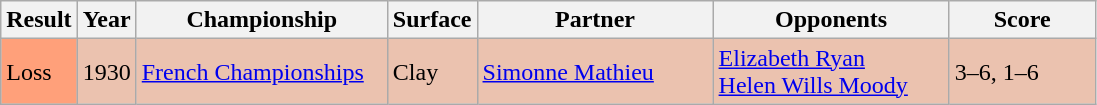<table class="sortable wikitable">
<tr>
<th style="width:40px">Result</th>
<th style="width:30px">Year</th>
<th style="width:160px">Championship</th>
<th style="width:50px">Surface</th>
<th style="width:150px">Partner</th>
<th style="width:150px">Opponents</th>
<th style="width:90px" class="unsortable">Score</th>
</tr>
<tr style="background:#ebc2af;">
<td style="background:#ffa07a;">Loss</td>
<td>1930</td>
<td><a href='#'>French Championships</a></td>
<td>Clay</td>
<td> <a href='#'>Simonne Mathieu</a></td>
<td> <a href='#'>Elizabeth Ryan</a> <br>  <a href='#'>Helen Wills Moody</a></td>
<td>3–6, 1–6</td>
</tr>
</table>
